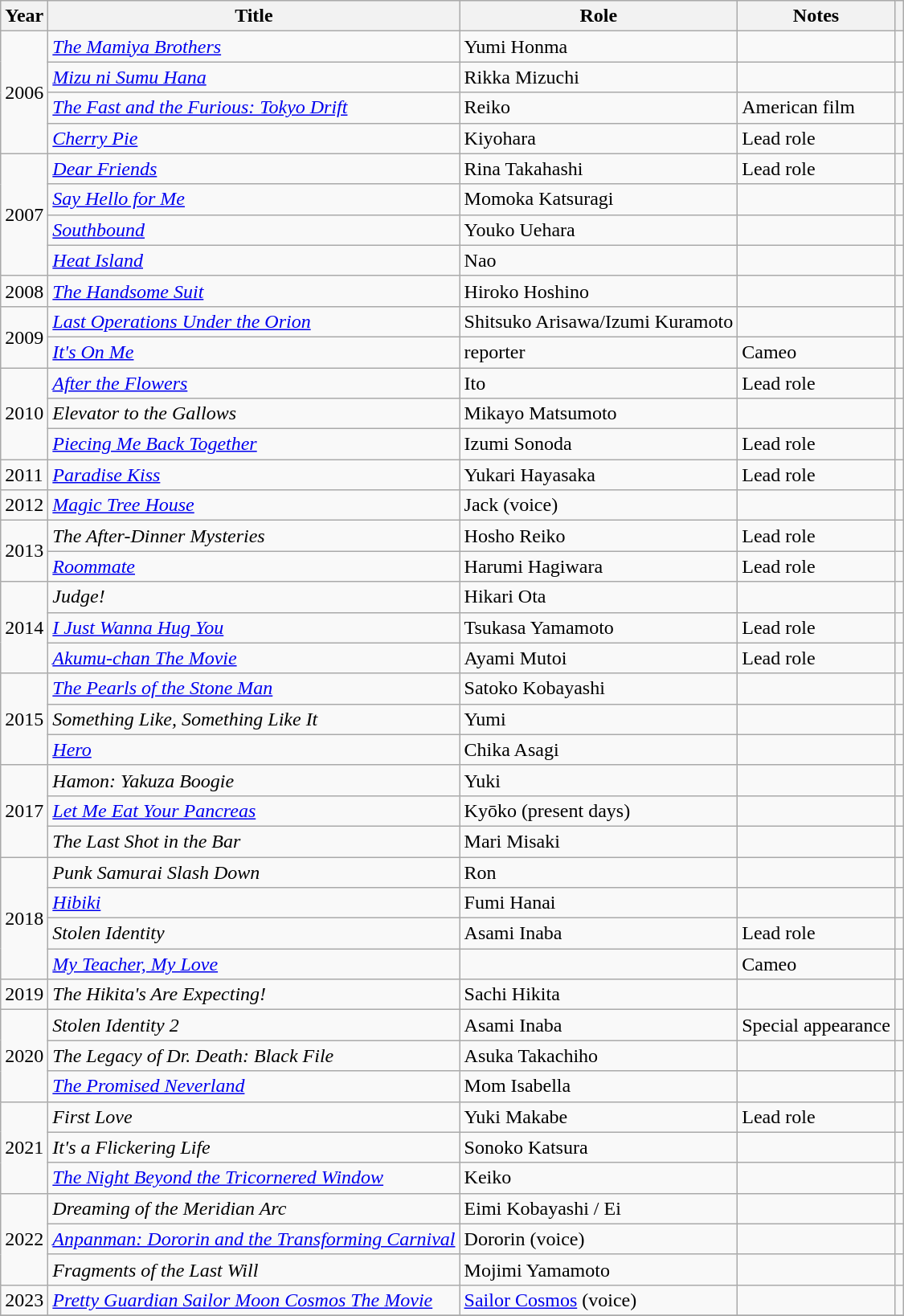<table class="wikitable sortable">
<tr>
<th>Year</th>
<th>Title</th>
<th>Role</th>
<th class="unsortable">Notes</th>
<th class="unsortable"></th>
</tr>
<tr>
<td rowspan="4">2006</td>
<td><em><a href='#'>The Mamiya Brothers</a></em></td>
<td>Yumi Honma</td>
<td></td>
<td></td>
</tr>
<tr>
<td><em><a href='#'>Mizu ni Sumu Hana</a></em></td>
<td>Rikka Mizuchi</td>
<td></td>
<td></td>
</tr>
<tr>
<td><em><a href='#'>The Fast and the Furious: Tokyo Drift</a></em></td>
<td>Reiko</td>
<td>American film</td>
<td></td>
</tr>
<tr>
<td><em><a href='#'>Cherry Pie</a></em></td>
<td>Kiyohara</td>
<td>Lead role</td>
<td></td>
</tr>
<tr>
<td rowspan="4">2007</td>
<td><em><a href='#'>Dear Friends</a></em></td>
<td>Rina Takahashi</td>
<td>Lead role</td>
<td></td>
</tr>
<tr>
<td><em><a href='#'>Say Hello for Me</a></em></td>
<td>Momoka Katsuragi</td>
<td></td>
<td></td>
</tr>
<tr>
<td><em><a href='#'>Southbound</a></em></td>
<td>Youko Uehara</td>
<td></td>
<td></td>
</tr>
<tr>
<td><em><a href='#'>Heat Island</a></em></td>
<td>Nao</td>
<td></td>
<td></td>
</tr>
<tr>
<td>2008</td>
<td><em><a href='#'>The Handsome Suit</a></em></td>
<td>Hiroko Hoshino</td>
<td></td>
<td></td>
</tr>
<tr>
<td rowspan="2">2009</td>
<td><em><a href='#'>Last Operations Under the Orion</a></em></td>
<td>Shitsuko Arisawa/Izumi Kuramoto</td>
<td></td>
<td></td>
</tr>
<tr>
<td><em><a href='#'>It's On Me</a></em></td>
<td>reporter</td>
<td>Cameo</td>
<td></td>
</tr>
<tr>
<td rowspan="3">2010</td>
<td><em><a href='#'>After the Flowers</a></em></td>
<td>Ito</td>
<td>Lead role</td>
<td></td>
</tr>
<tr>
<td><em>Elevator to the Gallows</em></td>
<td>Mikayo Matsumoto</td>
<td></td>
<td></td>
</tr>
<tr>
<td><em><a href='#'>Piecing Me Back Together</a></em></td>
<td>Izumi Sonoda</td>
<td>Lead role</td>
<td></td>
</tr>
<tr>
<td>2011</td>
<td><em><a href='#'>Paradise Kiss</a></em></td>
<td>Yukari Hayasaka</td>
<td>Lead role</td>
<td></td>
</tr>
<tr>
<td>2012</td>
<td><em><a href='#'>Magic Tree House</a></em></td>
<td>Jack (voice)</td>
<td></td>
<td></td>
</tr>
<tr>
<td rowspan="2">2013</td>
<td><em>The After-Dinner Mysteries</em></td>
<td>Hosho Reiko</td>
<td>Lead role</td>
<td></td>
</tr>
<tr>
<td><em><a href='#'>Roommate</a></em></td>
<td>Harumi Hagiwara</td>
<td>Lead role</td>
<td></td>
</tr>
<tr>
<td rowspan="3">2014</td>
<td><em>Judge!</em></td>
<td>Hikari Ota</td>
<td></td>
<td></td>
</tr>
<tr>
<td><em><a href='#'>I Just Wanna Hug You</a></em></td>
<td>Tsukasa Yamamoto</td>
<td>Lead role</td>
<td></td>
</tr>
<tr>
<td><em><a href='#'>Akumu-chan The Movie</a></em></td>
<td>Ayami Mutoi</td>
<td>Lead role</td>
<td></td>
</tr>
<tr>
<td rowspan="3">2015</td>
<td><em><a href='#'>The Pearls of the Stone Man</a></em></td>
<td>Satoko Kobayashi</td>
<td></td>
<td></td>
</tr>
<tr>
<td><em>Something Like, Something Like It</em></td>
<td>Yumi</td>
<td></td>
<td></td>
</tr>
<tr>
<td><em><a href='#'>Hero</a></em></td>
<td>Chika Asagi</td>
<td></td>
<td></td>
</tr>
<tr>
<td rowspan="3">2017</td>
<td><em>Hamon: Yakuza Boogie</em></td>
<td>Yuki</td>
<td></td>
<td></td>
</tr>
<tr>
<td><em><a href='#'>Let Me Eat Your Pancreas</a></em></td>
<td>Kyōko (present days)</td>
<td></td>
<td></td>
</tr>
<tr>
<td><em>The Last Shot in the Bar</em></td>
<td>Mari Misaki</td>
<td></td>
<td></td>
</tr>
<tr>
<td rowspan="4">2018</td>
<td><em>Punk Samurai Slash Down</em></td>
<td>Ron</td>
<td></td>
<td></td>
</tr>
<tr>
<td><em><a href='#'>Hibiki</a></em></td>
<td>Fumi Hanai</td>
<td></td>
<td></td>
</tr>
<tr>
<td><em>Stolen Identity</em></td>
<td>Asami Inaba</td>
<td>Lead role</td>
<td></td>
</tr>
<tr>
<td><em><a href='#'>My Teacher, My Love</a></em></td>
<td></td>
<td>Cameo</td>
<td></td>
</tr>
<tr>
<td rowspan="1">2019</td>
<td><em>The Hikita's Are Expecting!</em></td>
<td>Sachi Hikita</td>
<td></td>
<td></td>
</tr>
<tr>
<td rowspan="3">2020</td>
<td><em>Stolen Identity 2</em></td>
<td>Asami Inaba</td>
<td>Special appearance</td>
<td></td>
</tr>
<tr>
<td><em>The Legacy of Dr. Death: Black File</em></td>
<td>Asuka Takachiho</td>
<td></td>
<td></td>
</tr>
<tr>
<td><em><a href='#'>The Promised Neverland</a></em></td>
<td>Mom Isabella</td>
<td></td>
<td></td>
</tr>
<tr>
<td rowspan="3">2021</td>
<td><em>First Love</em></td>
<td>Yuki Makabe</td>
<td>Lead role</td>
<td></td>
</tr>
<tr>
<td><em>It's a Flickering Life</em></td>
<td>Sonoko Katsura</td>
<td></td>
<td></td>
</tr>
<tr>
<td><em><a href='#'>The Night Beyond the Tricornered Window</a></em></td>
<td>Keiko</td>
<td></td>
<td></td>
</tr>
<tr>
<td rowspan="3">2022</td>
<td><em>Dreaming of the Meridian Arc</em></td>
<td>Eimi Kobayashi / Ei</td>
<td></td>
<td></td>
</tr>
<tr>
<td><em><a href='#'>Anpanman: Dororin and the Transforming Carnival</a></em></td>
<td>Dororin (voice)</td>
<td></td>
<td></td>
</tr>
<tr>
<td><em>Fragments of the Last Will</em></td>
<td>Mojimi Yamamoto</td>
<td></td>
<td></td>
</tr>
<tr>
<td>2023</td>
<td><em><a href='#'>Pretty Guardian Sailor Moon Cosmos The Movie</a></em></td>
<td><a href='#'>Sailor Cosmos</a> (voice)</td>
<td></td>
<td></td>
</tr>
<tr>
</tr>
</table>
